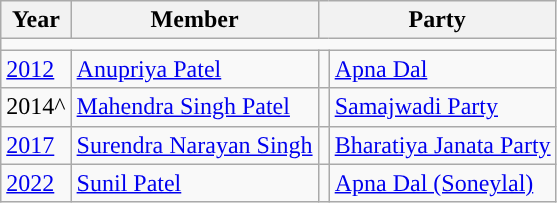<table class="wikitable">
<tr>
<th>Year</th>
<th>Member</th>
<th colspan="2">Party</th>
</tr>
<tr>
<td colspan="4"></td>
</tr>
<tr>
<td><a href='#'>2012</a></td>
<td><a href='#'>Anupriya Patel</a></td>
<td style="background-color: "></td>
<td><a href='#'>Apna Dal</a></td>
</tr>
<tr>
<td>2014^</td>
<td><a href='#'>Mahendra Singh Patel</a></td>
<td style="background-color: "></td>
<td><a href='#'>Samajwadi Party</a></td>
</tr>
<tr>
<td><a href='#'>2017</a></td>
<td><a href='#'>Surendra Narayan Singh</a></td>
<td style="background-color: "></td>
<td><a href='#'>Bharatiya Janata Party</a></td>
</tr>
<tr>
<td><a href='#'>2022</a></td>
<td><a href='#'>Sunil Patel</a></td>
<td style="background-color: "></td>
<td><a href='#'>Apna Dal (Soneylal)</a></td>
</tr>
</table>
